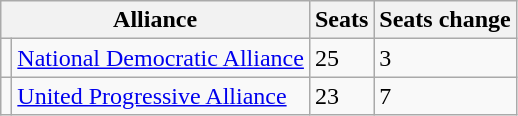<table class="wikitable">
<tr>
<th colspan="2">Alliance</th>
<th>Seats</th>
<th>Seats change</th>
</tr>
<tr>
<td></td>
<td><a href='#'>National Democratic Alliance</a></td>
<td>25</td>
<td> 3</td>
</tr>
<tr>
<td></td>
<td><a href='#'>United Progressive Alliance</a></td>
<td>23</td>
<td> 7</td>
</tr>
</table>
